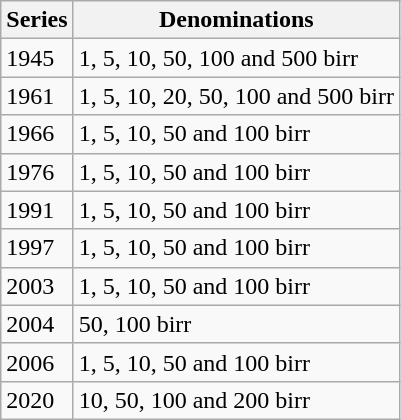<table class="wikitable">
<tr>
<th>Series</th>
<th>Denominations</th>
</tr>
<tr>
<td>1945</td>
<td>1, 5, 10, 50, 100 and 500 birr</td>
</tr>
<tr>
<td>1961</td>
<td>1, 5, 10, 20, 50, 100 and 500 birr</td>
</tr>
<tr>
<td>1966</td>
<td>1, 5, 10, 50 and 100 birr</td>
</tr>
<tr>
<td>1976</td>
<td>1, 5, 10, 50 and 100 birr</td>
</tr>
<tr>
<td>1991</td>
<td>1, 5, 10, 50 and 100 birr</td>
</tr>
<tr>
<td>1997</td>
<td>1, 5, 10, 50 and 100 birr</td>
</tr>
<tr>
<td>2003</td>
<td>1, 5, 10, 50 and 100 birr</td>
</tr>
<tr>
<td>2004</td>
<td>50, 100 birr</td>
</tr>
<tr>
<td>2006</td>
<td>1, 5, 10, 50 and 100 birr</td>
</tr>
<tr>
<td>2020</td>
<td>10, 50, 100 and 200 birr</td>
</tr>
</table>
